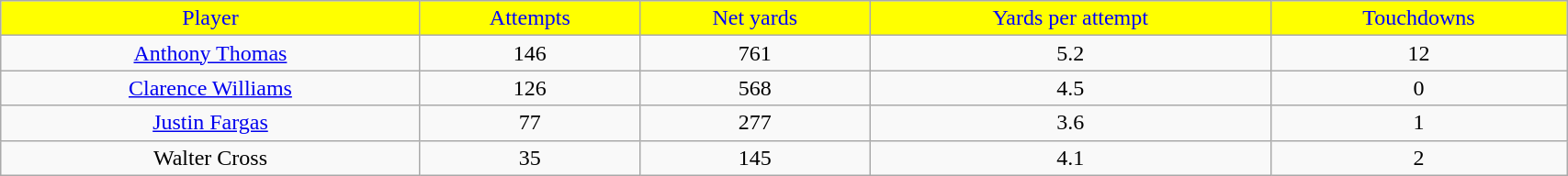<table class="wikitable" width="90%">
<tr align="center"  style="background:yellow;color:blue;">
<td>Player</td>
<td>Attempts</td>
<td>Net yards</td>
<td>Yards per attempt</td>
<td>Touchdowns</td>
</tr>
<tr align="center" bgcolor="">
<td><a href='#'>Anthony Thomas</a></td>
<td>146</td>
<td>761</td>
<td>5.2</td>
<td>12</td>
</tr>
<tr align="center" bgcolor="">
<td><a href='#'>Clarence Williams</a></td>
<td>126</td>
<td>568</td>
<td>4.5</td>
<td>0</td>
</tr>
<tr align="center" bgcolor="">
<td><a href='#'>Justin Fargas</a></td>
<td>77</td>
<td>277</td>
<td>3.6</td>
<td>1</td>
</tr>
<tr align="center" bgcolor="">
<td>Walter Cross</td>
<td>35</td>
<td>145</td>
<td>4.1</td>
<td>2</td>
</tr>
</table>
